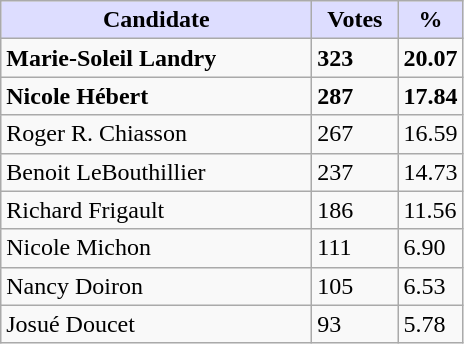<table class="wikitable">
<tr>
<th style="background:#ddf; width:200px;">Candidate</th>
<th style="background:#ddf; width:50px;">Votes</th>
<th style="background:#ddf; width:30px;">%</th>
</tr>
<tr>
<td><strong>Marie-Soleil Landry</strong></td>
<td><strong>323</strong></td>
<td><strong>20.07</strong></td>
</tr>
<tr>
<td><strong>Nicole Hébert</strong></td>
<td><strong>287</strong></td>
<td><strong>17.84</strong></td>
</tr>
<tr>
<td>Roger R. Chiasson</td>
<td>267</td>
<td>16.59</td>
</tr>
<tr>
<td>Benoit LeBouthillier</td>
<td>237</td>
<td>14.73</td>
</tr>
<tr>
<td>Richard Frigault</td>
<td>186</td>
<td>11.56</td>
</tr>
<tr>
<td>Nicole Michon</td>
<td>111</td>
<td>6.90</td>
</tr>
<tr>
<td>Nancy Doiron</td>
<td>105</td>
<td>6.53</td>
</tr>
<tr>
<td>Josué Doucet</td>
<td>93</td>
<td>5.78</td>
</tr>
</table>
